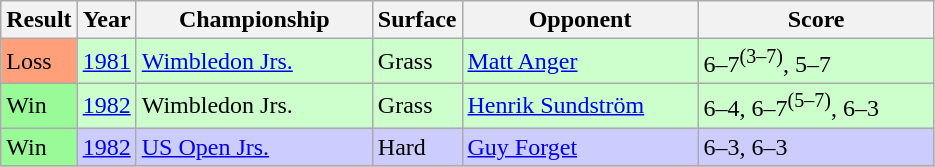<table class="sortable wikitable">
<tr>
<th>Result</th>
<th>Year</th>
<th style="width:150px;">Championship</th>
<th>Surface</th>
<th style="width:150px;">Opponent</th>
<th style="width:150px;" class="unsortable">Score</th>
</tr>
<tr style="background:#ccffcc;">
<td style="background:#ffa07a;">Loss</td>
<td><a href='#'>1981</a></td>
<td><a href='#'>Wimbledon Jrs.</a></td>
<td>Grass</td>
<td> <a href='#'>Matt Anger</a></td>
<td>6–7<sup>(3–7)</sup>, 5–7</td>
</tr>
<tr style="background:#ccffcc;">
<td style="background:#98FB98;">Win</td>
<td><a href='#'>1982</a></td>
<td>Wimbledon Jrs.</td>
<td>Grass</td>
<td> <a href='#'>Henrik Sundström</a></td>
<td>6–4, 6–7<sup>(5–7)</sup>, 6–3</td>
</tr>
<tr style="background:#ccccff;">
<td style="background:#98FB98;">Win</td>
<td><a href='#'>1982</a></td>
<td><a href='#'>US Open Jrs.</a></td>
<td>Hard</td>
<td> <a href='#'>Guy Forget</a></td>
<td>6–3, 6–3</td>
</tr>
</table>
